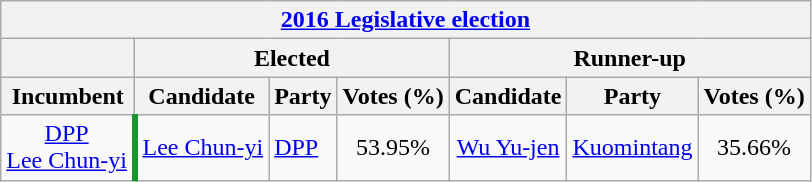<table class="wikitable collapsible sortable" style="text-align:center">
<tr>
<th colspan="8"><a href='#'>2016 Legislative election</a></th>
</tr>
<tr>
<th> </th>
<th colspan="3">Elected</th>
<th colspan="3">Runner-up</th>
</tr>
<tr>
<th>Incumbent</th>
<th>Candidate</th>
<th>Party</th>
<th>Votes (%)</th>
<th>Candidate</th>
<th>Party</th>
<th>Votes (%)</th>
</tr>
<tr>
<td><a href='#'>DPP</a><br><a href='#'>Lee Chun-yi</a></td>
<td style="border-left:4px solid #1B9431;" align="center"><a href='#'>Lee Chun-yi</a></td>
<td align="left"><a href='#'>DPP</a></td>
<td>53.95%</td>
<td><a href='#'>Wu Yu-jen</a></td>
<td align="left"><a href='#'>Kuomintang</a></td>
<td>35.66%</td>
</tr>
</table>
